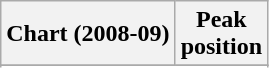<table class="wikitable">
<tr>
<th>Chart (2008-09)</th>
<th>Peak<br> position</th>
</tr>
<tr>
</tr>
<tr>
</tr>
</table>
